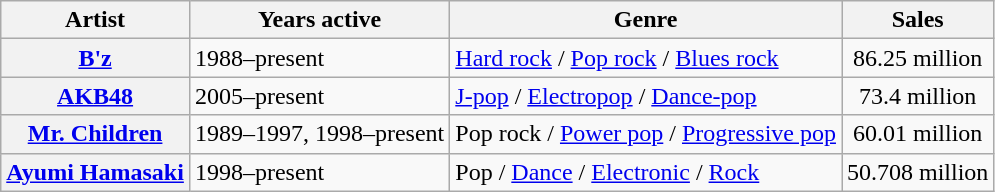<table class="wikitable plainrowheaders sortable">
<tr>
<th scope="col">Artist</th>
<th scope="col">Years active</th>
<th scope="col">Genre</th>
<th scope="col">Sales</th>
</tr>
<tr>
<th scope="row"><a href='#'>B'z</a></th>
<td>1988–present</td>
<td><a href='#'>Hard rock</a> / <a href='#'>Pop rock</a> / <a href='#'>Blues rock</a></td>
<td style="text-align:center;">86.25 million</td>
</tr>
<tr>
<th scope="row"><a href='#'>AKB48</a></th>
<td>2005–present</td>
<td><a href='#'>J-pop</a> / <a href='#'>Electropop</a> / <a href='#'>Dance-pop</a></td>
<td style="text-align:center;">73.4 million </td>
</tr>
<tr>
<th scope="row"><a href='#'>Mr. Children</a></th>
<td>1989–1997, 1998–present</td>
<td>Pop rock / <a href='#'>Power pop</a> / <a href='#'>Progressive pop</a></td>
<td style="text-align:center;">60.01 million</td>
</tr>
<tr>
<th scope="row"><a href='#'>Ayumi Hamasaki</a></th>
<td>1998–present</td>
<td>Pop / <a href='#'>Dance</a> / <a href='#'>Electronic</a> / <a href='#'>Rock</a></td>
<td style="text-align:center;">50.708 million</td>
</tr>
</table>
